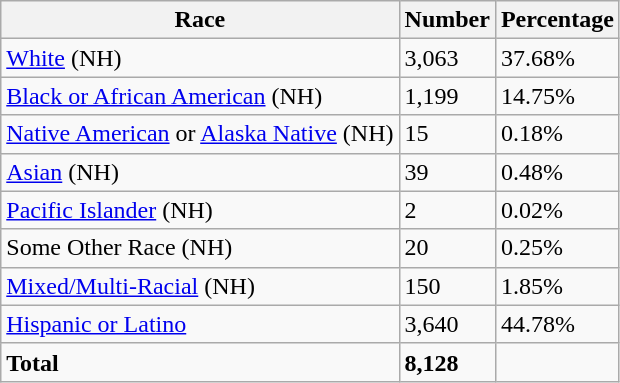<table class="wikitable">
<tr>
<th>Race</th>
<th>Number</th>
<th>Percentage</th>
</tr>
<tr>
<td><a href='#'>White</a> (NH)</td>
<td>3,063</td>
<td>37.68%</td>
</tr>
<tr>
<td><a href='#'>Black or African American</a> (NH)</td>
<td>1,199</td>
<td>14.75%</td>
</tr>
<tr>
<td><a href='#'>Native American</a> or <a href='#'>Alaska Native</a> (NH)</td>
<td>15</td>
<td>0.18%</td>
</tr>
<tr>
<td><a href='#'>Asian</a> (NH)</td>
<td>39</td>
<td>0.48%</td>
</tr>
<tr>
<td><a href='#'>Pacific Islander</a> (NH)</td>
<td>2</td>
<td>0.02%</td>
</tr>
<tr>
<td>Some Other Race (NH)</td>
<td>20</td>
<td>0.25%</td>
</tr>
<tr>
<td><a href='#'>Mixed/Multi-Racial</a> (NH)</td>
<td>150</td>
<td>1.85%</td>
</tr>
<tr>
<td><a href='#'>Hispanic or Latino</a></td>
<td>3,640</td>
<td>44.78%</td>
</tr>
<tr>
<td><strong>Total</strong></td>
<td><strong>8,128</strong></td>
<td></td>
</tr>
</table>
